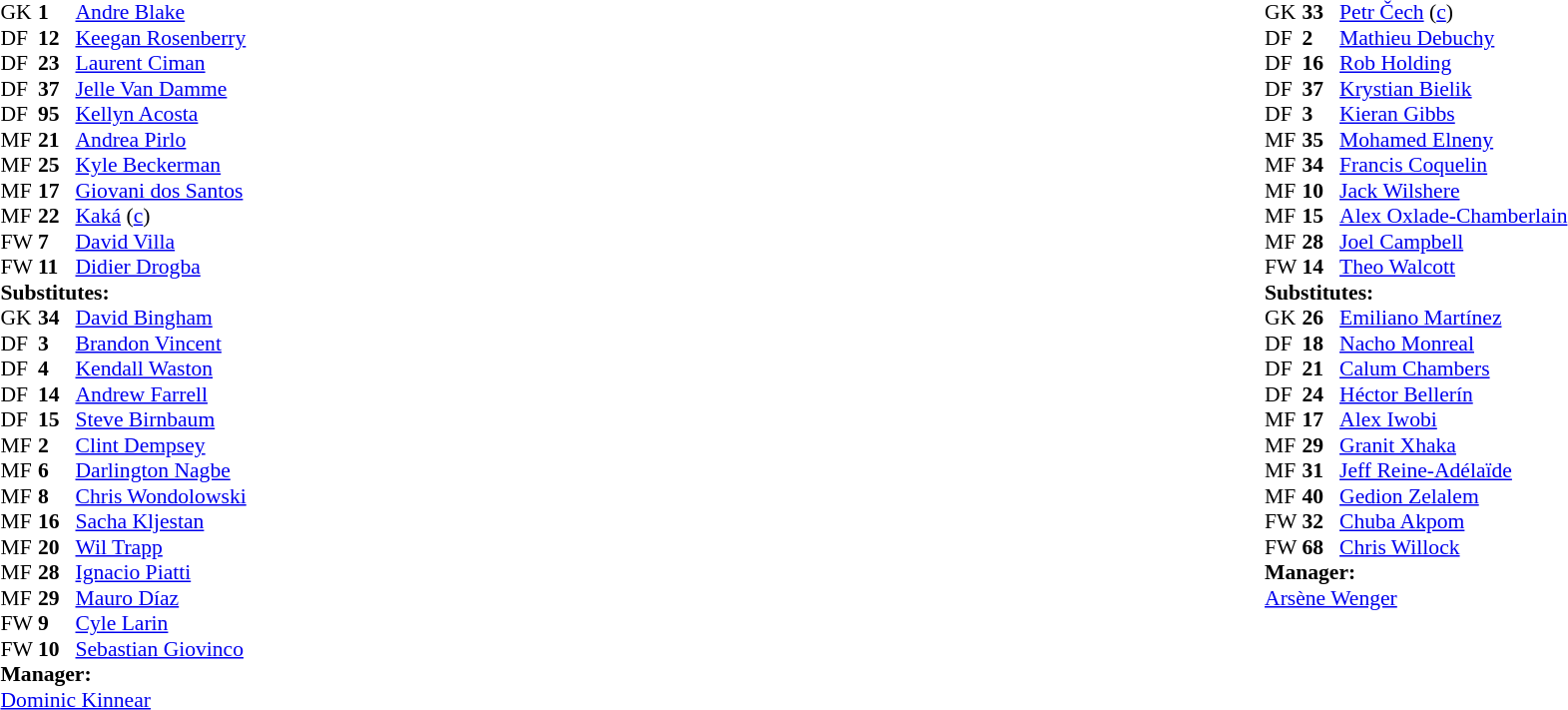<table width="100%">
<tr>
<td valign="top" width="50%"><br><table style="font-size: 90%" cellspacing="0" cellpadding="0">
<tr>
<td colspan="4"></td>
</tr>
<tr>
<th width=25></th>
<th width=25></th>
</tr>
<tr>
<td>GK</td>
<td><strong>1</strong></td>
<td> <a href='#'>Andre Blake</a></td>
<td></td>
<td></td>
</tr>
<tr>
<td>DF</td>
<td><strong>12</strong></td>
<td> <a href='#'>Keegan Rosenberry</a></td>
<td></td>
<td></td>
</tr>
<tr>
<td>DF</td>
<td><strong>23</strong></td>
<td> <a href='#'>Laurent Ciman</a></td>
<td></td>
<td></td>
</tr>
<tr>
<td>DF</td>
<td><strong>37</strong></td>
<td> <a href='#'>Jelle Van Damme</a></td>
<td></td>
<td></td>
</tr>
<tr>
<td>DF</td>
<td><strong>95</strong></td>
<td> <a href='#'>Kellyn Acosta</a></td>
<td></td>
<td></td>
</tr>
<tr>
<td>MF</td>
<td><strong>21</strong></td>
<td> <a href='#'>Andrea Pirlo</a></td>
<td></td>
<td></td>
</tr>
<tr>
<td>MF</td>
<td><strong>25</strong></td>
<td> <a href='#'>Kyle Beckerman</a></td>
<td></td>
<td></td>
</tr>
<tr>
<td>MF</td>
<td><strong>17</strong></td>
<td> <a href='#'>Giovani dos Santos</a></td>
<td></td>
<td></td>
</tr>
<tr>
<td>MF</td>
<td><strong>22</strong></td>
<td> <a href='#'>Kaká</a> (<a href='#'>c</a>)</td>
<td></td>
<td></td>
</tr>
<tr>
<td>FW</td>
<td><strong>7</strong></td>
<td> <a href='#'>David Villa</a></td>
<td></td>
<td></td>
</tr>
<tr>
<td>FW</td>
<td><strong>11</strong></td>
<td> <a href='#'>Didier Drogba</a></td>
<td></td>
<td></td>
</tr>
<tr>
<td colspan=3><strong>Substitutes:</strong></td>
</tr>
<tr>
<td>GK</td>
<td><strong>34</strong></td>
<td> <a href='#'>David Bingham</a></td>
<td></td>
<td></td>
</tr>
<tr>
<td>DF</td>
<td><strong>3</strong></td>
<td> <a href='#'>Brandon Vincent</a></td>
<td></td>
<td></td>
</tr>
<tr>
<td>DF</td>
<td><strong>4</strong></td>
<td> <a href='#'>Kendall Waston</a></td>
<td></td>
<td></td>
</tr>
<tr>
<td>DF</td>
<td><strong>14</strong></td>
<td> <a href='#'>Andrew Farrell</a></td>
<td></td>
<td></td>
</tr>
<tr>
<td>DF</td>
<td><strong>15</strong></td>
<td> <a href='#'>Steve Birnbaum</a></td>
<td></td>
<td></td>
</tr>
<tr>
<td>MF</td>
<td><strong>2</strong></td>
<td> <a href='#'>Clint Dempsey</a></td>
<td></td>
<td></td>
</tr>
<tr>
<td>MF</td>
<td><strong>6</strong></td>
<td> <a href='#'>Darlington Nagbe</a></td>
<td></td>
<td></td>
</tr>
<tr>
<td>MF</td>
<td><strong>8</strong></td>
<td> <a href='#'>Chris Wondolowski</a></td>
<td></td>
<td></td>
</tr>
<tr>
<td>MF</td>
<td><strong>16</strong></td>
<td> <a href='#'>Sacha Kljestan</a></td>
<td></td>
<td> </td>
</tr>
<tr>
<td>MF</td>
<td><strong>20</strong></td>
<td> <a href='#'>Wil Trapp</a></td>
<td></td>
<td></td>
</tr>
<tr>
<td>MF</td>
<td><strong>28</strong></td>
<td> <a href='#'>Ignacio Piatti</a></td>
<td></td>
<td> </td>
</tr>
<tr>
<td>MF</td>
<td><strong>29</strong></td>
<td> <a href='#'>Mauro Díaz</a></td>
<td></td>
<td></td>
</tr>
<tr>
<td>FW</td>
<td><strong>9</strong></td>
<td> <a href='#'>Cyle Larin</a></td>
<td></td>
<td></td>
</tr>
<tr>
<td>FW</td>
<td><strong>10</strong></td>
<td> <a href='#'>Sebastian Giovinco</a></td>
<td></td>
<td> </td>
</tr>
<tr>
<td colspan=3><strong>Manager:</strong></td>
</tr>
<tr>
<td colspan=4> <a href='#'>Dominic Kinnear</a></td>
</tr>
</table>
</td>
<td valign="top"></td>
<td valign="top" width="50%"><br><table style="font-size: 90%" cellspacing="0" cellpadding="0" align=center>
<tr>
<th width=25></th>
<th width=25></th>
</tr>
<tr>
<td>GK</td>
<td><strong>33</strong></td>
<td> <a href='#'>Petr Čech</a> (<a href='#'>c</a>)</td>
<td></td>
<td></td>
</tr>
<tr>
<td>DF</td>
<td><strong>2</strong></td>
<td> <a href='#'>Mathieu Debuchy</a></td>
<td></td>
<td></td>
</tr>
<tr>
<td>DF</td>
<td><strong>16</strong></td>
<td> <a href='#'>Rob Holding</a></td>
</tr>
<tr>
<td>DF</td>
<td><strong>37</strong></td>
<td> <a href='#'>Krystian Bielik</a></td>
<td></td>
<td></td>
</tr>
<tr>
<td>DF</td>
<td><strong>3</strong></td>
<td> <a href='#'>Kieran Gibbs</a></td>
<td></td>
<td></td>
</tr>
<tr>
<td>MF</td>
<td><strong>35</strong></td>
<td> <a href='#'>Mohamed Elneny</a></td>
<td></td>
<td></td>
</tr>
<tr>
<td>MF</td>
<td><strong>34</strong></td>
<td> <a href='#'>Francis Coquelin</a></td>
<td></td>
<td></td>
</tr>
<tr>
<td>MF</td>
<td><strong>10</strong></td>
<td> <a href='#'>Jack Wilshere</a></td>
<td></td>
<td></td>
</tr>
<tr>
<td>MF</td>
<td><strong>15</strong></td>
<td> <a href='#'>Alex Oxlade-Chamberlain</a></td>
<td></td>
<td></td>
</tr>
<tr>
<td>MF</td>
<td><strong>28</strong></td>
<td> <a href='#'>Joel Campbell</a></td>
<td></td>
<td></td>
</tr>
<tr>
<td>FW</td>
<td><strong>14</strong></td>
<td> <a href='#'>Theo Walcott</a></td>
<td></td>
<td></td>
</tr>
<tr>
<td colspan=3><strong>Substitutes:</strong></td>
</tr>
<tr>
<td>GK</td>
<td><strong>26</strong></td>
<td> <a href='#'>Emiliano Martínez</a></td>
<td></td>
<td></td>
</tr>
<tr>
<td>DF</td>
<td><strong>18</strong></td>
<td> <a href='#'>Nacho Monreal</a></td>
<td></td>
<td></td>
</tr>
<tr>
<td>DF</td>
<td><strong>21</strong></td>
<td> <a href='#'>Calum Chambers</a></td>
<td></td>
<td></td>
</tr>
<tr>
<td>DF</td>
<td><strong>24</strong></td>
<td> <a href='#'>Héctor Bellerín</a></td>
<td></td>
<td></td>
</tr>
<tr>
<td>MF</td>
<td><strong>17</strong></td>
<td> <a href='#'>Alex Iwobi</a></td>
<td></td>
<td></td>
</tr>
<tr>
<td>MF</td>
<td><strong>29</strong></td>
<td> <a href='#'>Granit Xhaka</a></td>
<td></td>
<td></td>
</tr>
<tr>
<td>MF</td>
<td><strong>31</strong></td>
<td> <a href='#'>Jeff Reine-Adélaïde</a></td>
<td></td>
<td></td>
</tr>
<tr>
<td>MF</td>
<td><strong>40</strong></td>
<td> <a href='#'>Gedion Zelalem</a></td>
<td></td>
<td></td>
</tr>
<tr>
<td>FW</td>
<td><strong>32</strong></td>
<td> <a href='#'>Chuba Akpom</a></td>
<td></td>
<td></td>
</tr>
<tr>
<td>FW</td>
<td><strong>68</strong></td>
<td> <a href='#'>Chris Willock</a></td>
<td></td>
<td></td>
</tr>
<tr>
<td colspan=3><strong>Manager:</strong></td>
</tr>
<tr>
<td colspan=4> <a href='#'>Arsène Wenger</a></td>
</tr>
</table>
</td>
</tr>
</table>
